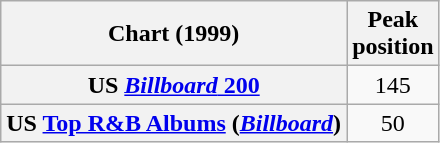<table class="wikitable sortable plainrowheaders" style="text-align:center">
<tr>
<th scope="col">Chart (1999)</th>
<th scope="col">Peak<br> position</th>
</tr>
<tr>
<th scope="row">US <a href='#'><em>Billboard</em> 200</a></th>
<td>145</td>
</tr>
<tr>
<th scope="row">US <a href='#'>Top R&B Albums</a> (<em><a href='#'>Billboard</a></em>)</th>
<td>50</td>
</tr>
</table>
